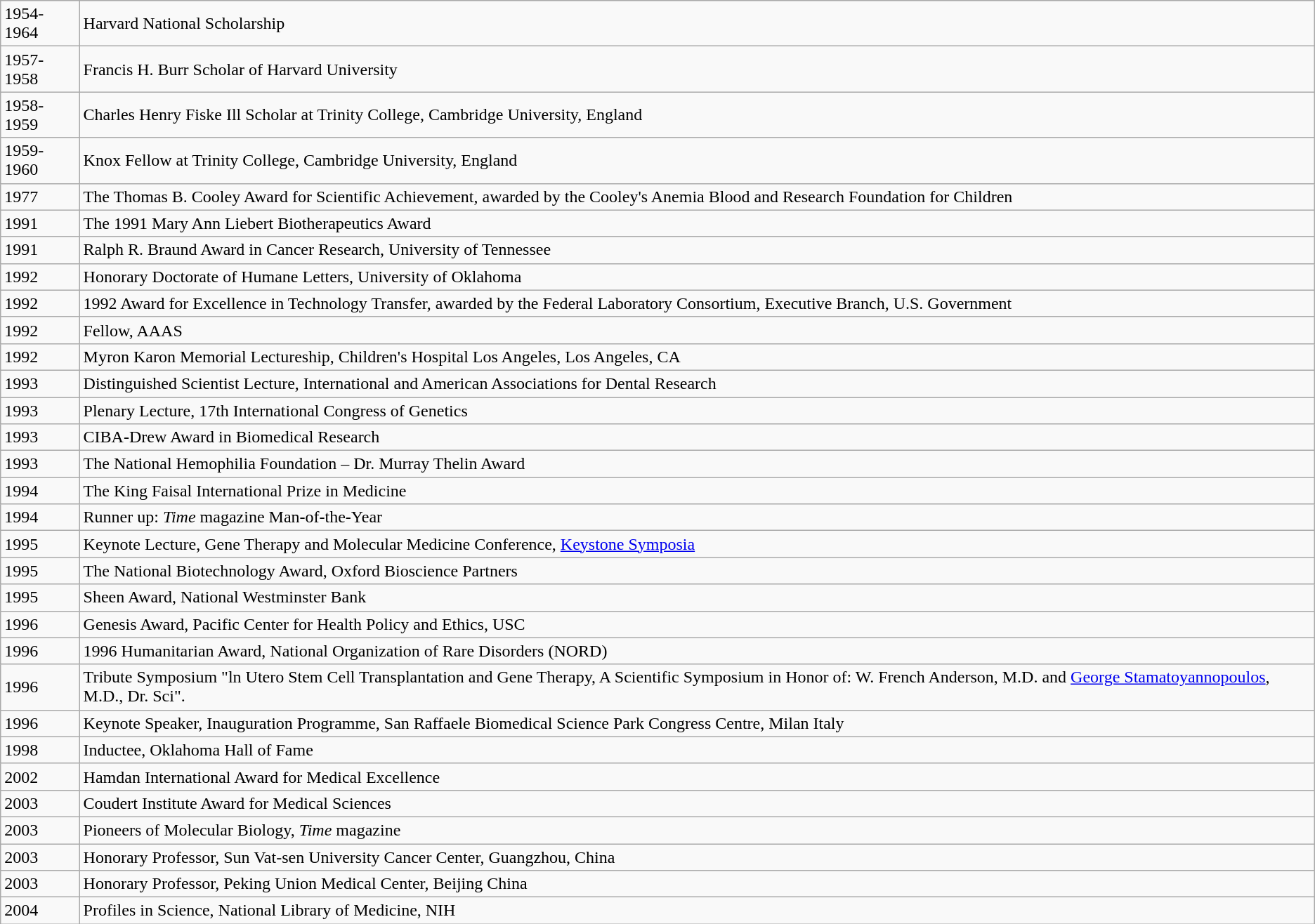<table class="wikitable">
<tr>
<td>1954-1964</td>
<td>Harvard National Scholarship</td>
</tr>
<tr>
<td>1957-1958</td>
<td>Francis H. Burr Scholar of Harvard University</td>
</tr>
<tr>
<td>1958-1959</td>
<td>Charles Henry Fiske Ill Scholar at Trinity College,  Cambridge University, England</td>
</tr>
<tr>
<td>1959-1960</td>
<td>Knox Fellow at Trinity College, Cambridge University,  England</td>
</tr>
<tr>
<td>1977</td>
<td>The Thomas B. Cooley Award for Scientific Achievement, awarded by the  Cooley's Anemia Blood and Research Foundation for Children</td>
</tr>
<tr>
<td>1991</td>
<td>The 1991 Mary  Ann Liebert Biotherapeutics Award</td>
</tr>
<tr>
<td>1991</td>
<td>Ralph R. Braund Award in Cancer Research, University of  Tennessee</td>
</tr>
<tr>
<td>1992</td>
<td>Honorary Doctorate of Humane Letters, University of  Oklahoma</td>
</tr>
<tr>
<td>1992</td>
<td>1992 Award for Excellence in Technology Transfer,  awarded by the Federal Laboratory Consortium, Executive Branch, U.S.  Government</td>
</tr>
<tr>
<td>1992</td>
<td>Fellow, AAAS</td>
</tr>
<tr>
<td>1992</td>
<td>Myron Karon Memorial  Lectureship, Children's Hospital Los Angeles, Los Angeles, CA</td>
</tr>
<tr>
<td>1993</td>
<td>Distinguished Scientist  Lecture, International and American Associations for Dental Research</td>
</tr>
<tr>
<td>1993</td>
<td>Plenary Lecture, 17th  International Congress of Genetics</td>
</tr>
<tr>
<td>1993</td>
<td>CIBA-Drew Award in  Biomedical Research</td>
</tr>
<tr>
<td>1993</td>
<td>The National Hemophilia  Foundation – Dr. Murray Thelin Award</td>
</tr>
<tr>
<td>1994</td>
<td>The King Faisal International Prize in Medicine</td>
</tr>
<tr>
<td>1994</td>
<td>Runner up: <em>Time</em> magazine Man-of-the-Year</td>
</tr>
<tr>
<td>1995</td>
<td>Keynote Lecture, Gene Therapy and Molecular Medicine  Conference, <a href='#'>Keystone Symposia</a></td>
</tr>
<tr>
<td>1995</td>
<td>The National Biotechnology  Award, Oxford Bioscience Partners</td>
</tr>
<tr>
<td>1995</td>
<td>Sheen Award, National  Westminster Bank</td>
</tr>
<tr>
<td>1996</td>
<td>Genesis Award, Pacific Center for Health Policy and Ethics, USC</td>
</tr>
<tr>
<td>1996</td>
<td>1996 Humanitarian Award,  National Organization of Rare Disorders (NORD)</td>
</tr>
<tr>
<td>1996</td>
<td>Tribute Symposium "ln Utero Stem Cell Transplantation and Gene Therapy, A Scientific Symposium in Honor of: W. French Anderson, M.D. and <a href='#'>George Stamatoyannopoulos</a>, M.D., Dr.  Sci".</td>
</tr>
<tr>
<td>1996</td>
<td>Keynote Speaker,  Inauguration Programme, San Raffaele Biomedical Science Park Congress Centre,  Milan Italy</td>
</tr>
<tr>
<td>1998</td>
<td>Inductee, Oklahoma Hall of Fame</td>
</tr>
<tr>
<td>2002</td>
<td>Hamdan International Award for Medical Excellence</td>
</tr>
<tr>
<td>2003</td>
<td>Coudert Institute Award for Medical Sciences</td>
</tr>
<tr>
<td>2003</td>
<td>Pioneers of Molecular Biology, <em>Time</em> magazine</td>
</tr>
<tr>
<td>2003</td>
<td>Honorary  Professor, Sun Vat-sen University Cancer Center, Guangzhou, China</td>
</tr>
<tr>
<td>2003</td>
<td>Honorary Professor, Peking Union Medical Center, Beijing  China</td>
</tr>
<tr>
<td>2004</td>
<td>Profiles in Science, National Library of Medicine, NIH</td>
</tr>
</table>
